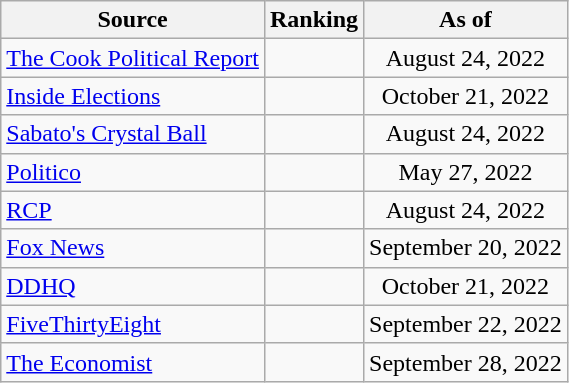<table class="wikitable" style="text-align:center">
<tr>
<th>Source</th>
<th>Ranking</th>
<th>As of</th>
</tr>
<tr>
<td align=left><a href='#'>The Cook Political Report</a></td>
<td></td>
<td>August 24, 2022</td>
</tr>
<tr>
<td align=left><a href='#'>Inside Elections</a></td>
<td></td>
<td>October 21, 2022</td>
</tr>
<tr>
<td align=left><a href='#'>Sabato's Crystal Ball</a></td>
<td></td>
<td>August 24, 2022</td>
</tr>
<tr>
<td align=left><a href='#'>Politico</a></td>
<td></td>
<td>May 27, 2022</td>
</tr>
<tr>
<td style="text-align:left;"><a href='#'>RCP</a></td>
<td></td>
<td>August 24, 2022</td>
</tr>
<tr>
<td align=left><a href='#'>Fox News</a></td>
<td></td>
<td>September 20, 2022</td>
</tr>
<tr>
<td align="left"><a href='#'>DDHQ</a></td>
<td></td>
<td>October 21, 2022</td>
</tr>
<tr>
<td align="left"><a href='#'>FiveThirtyEight</a></td>
<td></td>
<td>September 22, 2022</td>
</tr>
<tr>
<td align="left"><a href='#'>The Economist</a></td>
<td></td>
<td>September 28, 2022</td>
</tr>
</table>
